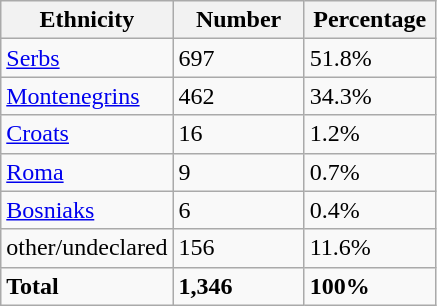<table class="wikitable">
<tr>
<th width="100px">Ethnicity</th>
<th width="80px">Number</th>
<th width="80px">Percentage</th>
</tr>
<tr>
<td><a href='#'>Serbs</a></td>
<td>697</td>
<td>51.8%</td>
</tr>
<tr>
<td><a href='#'>Montenegrins</a></td>
<td>462</td>
<td>34.3%</td>
</tr>
<tr>
<td><a href='#'>Croats</a></td>
<td>16</td>
<td>1.2%</td>
</tr>
<tr>
<td><a href='#'>Roma</a></td>
<td>9</td>
<td>0.7%</td>
</tr>
<tr>
<td><a href='#'>Bosniaks</a></td>
<td>6</td>
<td>0.4%</td>
</tr>
<tr>
<td>other/undeclared</td>
<td>156</td>
<td>11.6%</td>
</tr>
<tr>
<td><strong>Total</strong></td>
<td><strong>1,346</strong></td>
<td><strong>100%</strong></td>
</tr>
</table>
